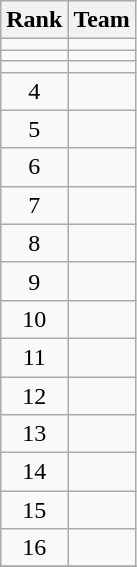<table class=wikitable style="text-align:center;">
<tr>
<th>Rank</th>
<th>Team</th>
</tr>
<tr>
<td></td>
<td align=left></td>
</tr>
<tr>
<td></td>
<td align=left></td>
</tr>
<tr>
<td></td>
<td align=left></td>
</tr>
<tr>
<td>4</td>
<td align=left></td>
</tr>
<tr>
<td>5</td>
<td align=left></td>
</tr>
<tr>
<td>6</td>
<td align=left></td>
</tr>
<tr>
<td>7</td>
<td align=left></td>
</tr>
<tr>
<td>8</td>
<td align=left></td>
</tr>
<tr>
<td>9</td>
<td align=left></td>
</tr>
<tr>
<td>10</td>
<td align=left></td>
</tr>
<tr>
<td>11</td>
<td align=left></td>
</tr>
<tr>
<td>12</td>
<td align=left></td>
</tr>
<tr>
<td>13</td>
<td align=left></td>
</tr>
<tr>
<td>14</td>
<td align=left></td>
</tr>
<tr>
<td>15</td>
<td align=left></td>
</tr>
<tr>
<td>16</td>
<td align=left></td>
</tr>
<tr>
</tr>
</table>
